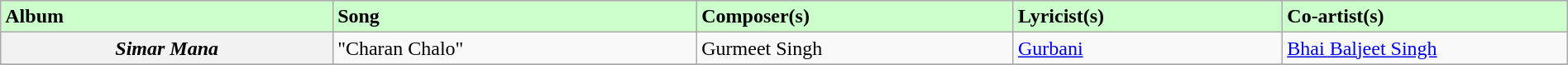<table class="wikitable plainrowheaders" width="100%" textcolor:#000;">
<tr style="background:#cfc; text-align:"center;">
<td scope="col" width=21%><strong>Album</strong></td>
<td scope="col" width=23%><strong>Song</strong></td>
<td scope="col" width=20%><strong>Composer(s)</strong></td>
<td scope="col" width=17%><strong>Lyricist(s)</strong></td>
<td scope="col" width=18%><strong>Co-artist(s)</strong></td>
</tr>
<tr>
<th scope="row"><em>Simar Mana</em></th>
<td>"Charan Chalo"</td>
<td>Gurmeet Singh</td>
<td><a href='#'>Gurbani</a></td>
<td><a href='#'>Bhai Baljeet Singh</a></td>
</tr>
<tr>
</tr>
</table>
